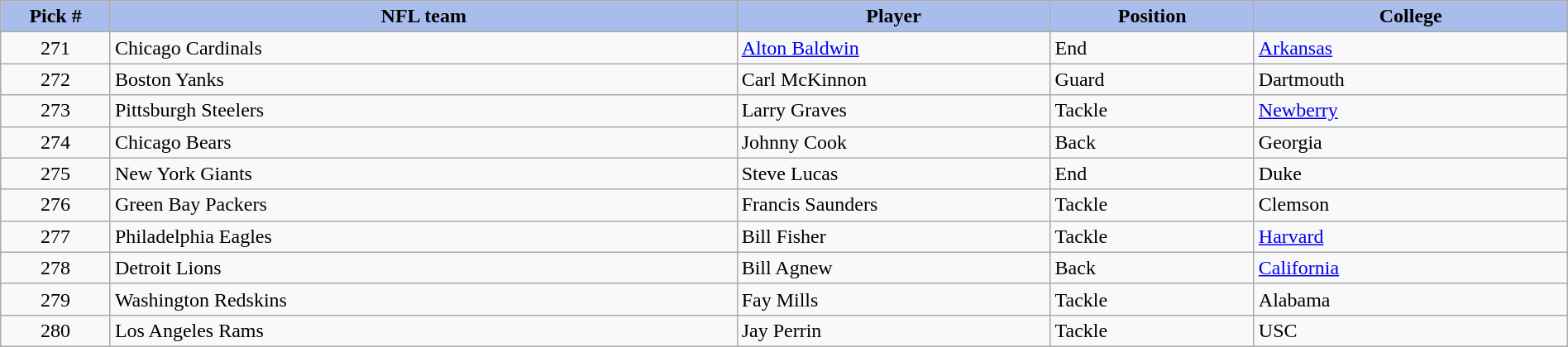<table class="wikitable sortable sortable" style="width: 100%">
<tr>
<th style="background:#A8BDEC;" width=7%>Pick #</th>
<th width=40% style="background:#A8BDEC;">NFL team</th>
<th width=20% style="background:#A8BDEC;">Player</th>
<th width=13% style="background:#A8BDEC;">Position</th>
<th style="background:#A8BDEC;">College</th>
</tr>
<tr>
<td align=center>271</td>
<td>Chicago Cardinals</td>
<td><a href='#'>Alton Baldwin</a></td>
<td>End</td>
<td><a href='#'>Arkansas</a></td>
</tr>
<tr>
<td align=center>272</td>
<td>Boston Yanks</td>
<td>Carl McKinnon</td>
<td>Guard</td>
<td>Dartmouth</td>
</tr>
<tr>
<td align=center>273</td>
<td>Pittsburgh Steelers</td>
<td>Larry Graves</td>
<td>Tackle</td>
<td><a href='#'>Newberry</a></td>
</tr>
<tr>
<td align=center>274</td>
<td>Chicago Bears</td>
<td>Johnny Cook</td>
<td>Back</td>
<td>Georgia</td>
</tr>
<tr>
<td align=center>275</td>
<td>New York Giants</td>
<td>Steve Lucas</td>
<td>End</td>
<td>Duke</td>
</tr>
<tr>
<td align=center>276</td>
<td>Green Bay Packers</td>
<td>Francis Saunders</td>
<td>Tackle</td>
<td>Clemson</td>
</tr>
<tr>
<td align=center>277</td>
<td>Philadelphia Eagles</td>
<td>Bill Fisher</td>
<td>Tackle</td>
<td><a href='#'>Harvard</a></td>
</tr>
<tr>
<td align=center>278</td>
<td>Detroit Lions</td>
<td>Bill Agnew</td>
<td>Back</td>
<td><a href='#'>California</a></td>
</tr>
<tr>
<td align=center>279</td>
<td>Washington Redskins</td>
<td>Fay Mills</td>
<td>Tackle</td>
<td>Alabama</td>
</tr>
<tr>
<td align=center>280</td>
<td>Los Angeles Rams</td>
<td>Jay Perrin</td>
<td>Tackle</td>
<td>USC</td>
</tr>
</table>
